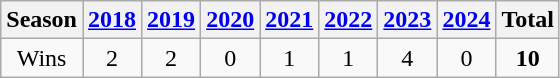<table class="wikitable">
<tr>
<th>Season</th>
<th><a href='#'>2018</a></th>
<th><a href='#'>2019</a></th>
<th><a href='#'>2020</a></th>
<th><a href='#'>2021</a></th>
<th><a href='#'>2022</a></th>
<th><a href='#'>2023</a></th>
<th><a href='#'>2024</a></th>
<th><strong>Total</strong></th>
</tr>
<tr align=center>
<td>Wins</td>
<td>2</td>
<td>2</td>
<td>0</td>
<td>1</td>
<td>1</td>
<td>4</td>
<td>0</td>
<td><strong>10</strong></td>
</tr>
</table>
